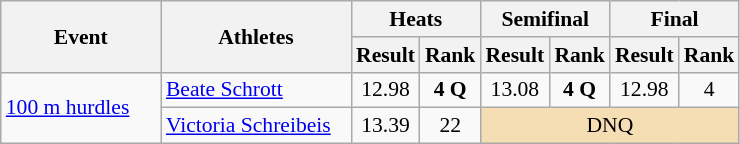<table class="wikitable" border="1" style="font-size:90%">
<tr>
<th rowspan="2" width=100>Event</th>
<th rowspan="2" width=120>Athletes</th>
<th colspan="2">Heats</th>
<th colspan="2">Semifinal</th>
<th colspan="2">Final</th>
</tr>
<tr>
<th>Result</th>
<th>Rank</th>
<th>Result</th>
<th>Rank</th>
<th>Result</th>
<th>Rank</th>
</tr>
<tr>
<td rowspan=2><a href='#'>100 m hurdles</a></td>
<td><a href='#'>Beate Schrott</a></td>
<td align=center>12.98</td>
<td align=center><strong>4 Q</strong></td>
<td align=center>13.08</td>
<td align=center><strong>4 Q</strong></td>
<td align=center>12.98</td>
<td align=center>4</td>
</tr>
<tr>
<td><a href='#'>Victoria Schreibeis</a></td>
<td align=center>13.39</td>
<td align=center>22</td>
<td colspan=4 align=center bgcolor="wheat">DNQ</td>
</tr>
</table>
